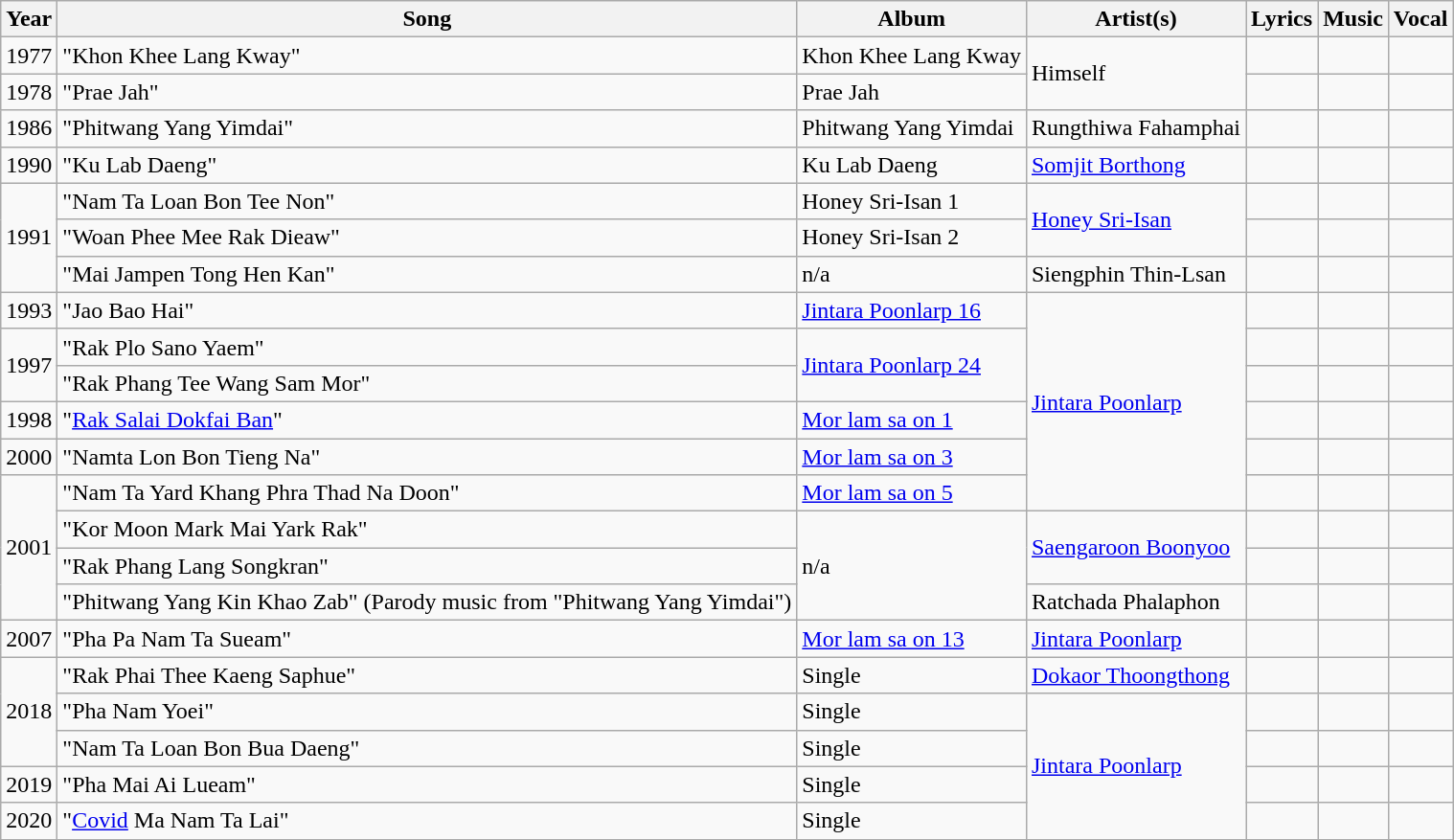<table class="wikitable">
<tr>
<th>Year</th>
<th>Song</th>
<th>Album</th>
<th>Artist(s)</th>
<th>Lyrics</th>
<th>Music</th>
<th>Vocal</th>
</tr>
<tr>
<td>1977</td>
<td>"Khon Khee Lang Kway"</td>
<td>Khon Khee Lang Kway</td>
<td rowspan="2">Himself</td>
<td></td>
<td></td>
<td></td>
</tr>
<tr>
<td>1978</td>
<td>"Prae Jah"</td>
<td>Prae Jah</td>
<td></td>
<td></td>
<td></td>
</tr>
<tr>
<td>1986</td>
<td>"Phitwang Yang Yimdai"</td>
<td>Phitwang Yang Yimdai</td>
<td>Rungthiwa Fahamphai</td>
<td></td>
<td></td>
<td></td>
</tr>
<tr>
<td>1990</td>
<td>"Ku Lab Daeng"</td>
<td>Ku Lab Daeng</td>
<td><a href='#'>Somjit Borthong</a></td>
<td></td>
<td></td>
<td></td>
</tr>
<tr>
<td rowspan="3">1991</td>
<td>"Nam Ta Loan Bon Tee Non"</td>
<td>Honey Sri-Isan 1</td>
<td rowspan="2"><a href='#'>Honey Sri-Isan</a></td>
<td></td>
<td></td>
<td></td>
</tr>
<tr>
<td>"Woan Phee Mee Rak Dieaw"</td>
<td>Honey Sri-Isan 2</td>
<td></td>
<td></td>
<td></td>
</tr>
<tr>
<td>"Mai Jampen Tong Hen Kan"</td>
<td>n/a</td>
<td>Siengphin Thin-Lsan</td>
<td></td>
<td></td>
<td></td>
</tr>
<tr>
<td>1993</td>
<td>"Jao Bao Hai"</td>
<td><a href='#'>Jintara Poonlarp 16</a></td>
<td rowspan="6"><a href='#'>Jintara Poonlarp</a></td>
<td></td>
<td></td>
<td></td>
</tr>
<tr>
<td rowspan="2">1997</td>
<td>"Rak Plo Sano Yaem"</td>
<td rowspan="2"><a href='#'>Jintara Poonlarp 24</a></td>
<td></td>
<td></td>
<td></td>
</tr>
<tr>
<td>"Rak Phang Tee Wang Sam Mor"</td>
<td></td>
<td></td>
<td></td>
</tr>
<tr>
<td>1998</td>
<td>"<a href='#'>Rak Salai Dokfai Ban</a>"</td>
<td><a href='#'>Mor lam sa on 1</a></td>
<td></td>
<td></td>
<td></td>
</tr>
<tr>
<td>2000</td>
<td>"Namta Lon Bon Tieng Na"</td>
<td><a href='#'>Mor lam sa on 3</a></td>
<td></td>
<td></td>
<td></td>
</tr>
<tr>
<td rowspan="4">2001</td>
<td>"Nam Ta Yard Khang Phra Thad Na Doon"</td>
<td><a href='#'>Mor lam sa on 5</a></td>
<td></td>
<td></td>
<td></td>
</tr>
<tr>
<td>"Kor Moon Mark Mai Yark Rak"</td>
<td rowspan="3">n/a</td>
<td rowspan="2"><a href='#'>Saengaroon Boonyoo</a></td>
<td></td>
<td></td>
<td></td>
</tr>
<tr>
<td>"Rak Phang Lang Songkran"</td>
<td></td>
<td></td>
<td></td>
</tr>
<tr>
<td>"Phitwang Yang Kin Khao Zab" (Parody music from "Phitwang Yang Yimdai")</td>
<td>Ratchada Phalaphon</td>
<td></td>
<td></td>
<td></td>
</tr>
<tr>
<td>2007</td>
<td>"Pha Pa Nam Ta Sueam"</td>
<td><a href='#'>Mor lam sa on 13</a></td>
<td><a href='#'>Jintara Poonlarp</a></td>
<td></td>
<td></td>
<td></td>
</tr>
<tr>
<td rowspan="3">2018</td>
<td>"Rak Phai Thee Kaeng Saphue"</td>
<td>Single</td>
<td><a href='#'>Dokaor Thoongthong</a></td>
<td></td>
<td></td>
<td></td>
</tr>
<tr>
<td>"Pha Nam Yoei"</td>
<td>Single</td>
<td rowspan="4"><a href='#'>Jintara Poonlarp</a></td>
<td></td>
<td></td>
<td></td>
</tr>
<tr>
<td>"Nam Ta Loan Bon Bua Daeng"</td>
<td>Single</td>
<td></td>
<td></td>
<td></td>
</tr>
<tr>
<td>2019</td>
<td>"Pha Mai Ai Lueam"</td>
<td>Single</td>
<td></td>
<td></td>
<td></td>
</tr>
<tr>
<td>2020</td>
<td>"<a href='#'>Covid</a> Ma Nam Ta Lai"</td>
<td>Single</td>
<td></td>
<td></td>
<td></td>
</tr>
<tr>
</tr>
</table>
